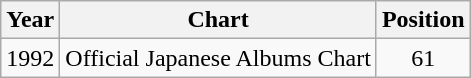<table class="wikitable">
<tr>
<th>Year</th>
<th>Chart</th>
<th>Position</th>
</tr>
<tr>
<td>1992</td>
<td>Official Japanese Albums Chart</td>
<td align="center">61</td>
</tr>
</table>
